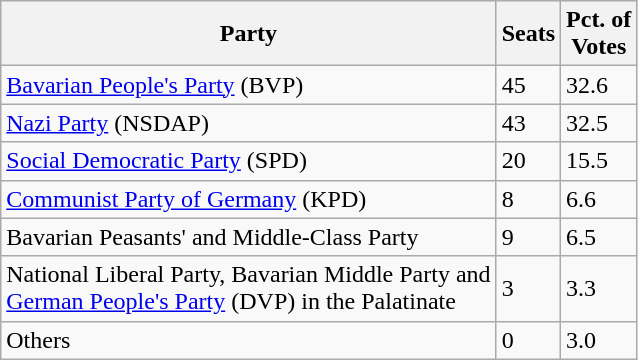<table class="wikitable col2right col3right style="text-align:left">
<tr>
<th>Party</th>
<th>Seats</th>
<th>Pct. of<br>Votes</th>
</tr>
<tr>
<td><a href='#'>Bavarian People's Party</a> (BVP)</td>
<td>45</td>
<td>32.6</td>
</tr>
<tr>
<td><a href='#'>Nazi Party</a> (NSDAP)</td>
<td>43</td>
<td>32.5</td>
</tr>
<tr>
<td><a href='#'>Social Democratic Party</a> (SPD)</td>
<td>20</td>
<td>15.5</td>
</tr>
<tr>
<td><a href='#'>Communist Party of Germany</a> (KPD)</td>
<td>8</td>
<td>6.6</td>
</tr>
<tr>
<td>Bavarian Peasants' and Middle-Class Party</td>
<td>9</td>
<td>6.5</td>
</tr>
<tr>
<td>National Liberal Party, Bavarian Middle Party and<br><a href='#'>German People's Party</a> (DVP) in the Palatinate</td>
<td>3</td>
<td>3.3</td>
</tr>
<tr>
<td>Others</td>
<td>0</td>
<td>3.0</td>
</tr>
</table>
